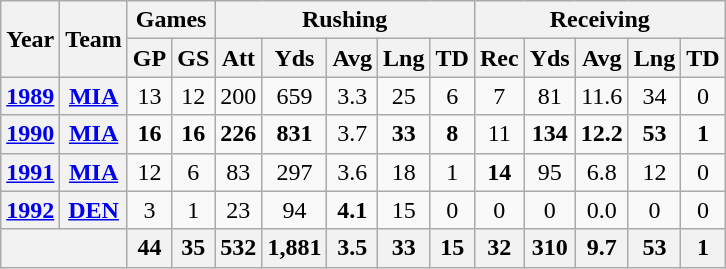<table class="wikitable" style="text-align:center;">
<tr>
<th rowspan="2">Year</th>
<th rowspan="2">Team</th>
<th colspan="2">Games</th>
<th colspan="5">Rushing</th>
<th colspan="5">Receiving</th>
</tr>
<tr>
<th>GP</th>
<th>GS</th>
<th>Att</th>
<th>Yds</th>
<th>Avg</th>
<th>Lng</th>
<th>TD</th>
<th>Rec</th>
<th>Yds</th>
<th>Avg</th>
<th>Lng</th>
<th>TD</th>
</tr>
<tr>
<th><a href='#'>1989</a></th>
<th><a href='#'>MIA</a></th>
<td>13</td>
<td>12</td>
<td>200</td>
<td>659</td>
<td>3.3</td>
<td>25</td>
<td>6</td>
<td>7</td>
<td>81</td>
<td>11.6</td>
<td>34</td>
<td>0</td>
</tr>
<tr>
<th><a href='#'>1990</a></th>
<th><a href='#'>MIA</a></th>
<td><strong>16</strong></td>
<td><strong>16</strong></td>
<td><strong>226</strong></td>
<td><strong>831</strong></td>
<td>3.7</td>
<td><strong>33</strong></td>
<td><strong>8</strong></td>
<td>11</td>
<td><strong>134</strong></td>
<td><strong>12.2</strong></td>
<td><strong>53</strong></td>
<td><strong>1</strong></td>
</tr>
<tr>
<th><a href='#'>1991</a></th>
<th><a href='#'>MIA</a></th>
<td>12</td>
<td>6</td>
<td>83</td>
<td>297</td>
<td>3.6</td>
<td>18</td>
<td>1</td>
<td><strong>14</strong></td>
<td>95</td>
<td>6.8</td>
<td>12</td>
<td>0</td>
</tr>
<tr>
<th><a href='#'>1992</a></th>
<th><a href='#'>DEN</a></th>
<td>3</td>
<td>1</td>
<td>23</td>
<td>94</td>
<td><strong>4.1</strong></td>
<td>15</td>
<td>0</td>
<td>0</td>
<td>0</td>
<td>0.0</td>
<td>0</td>
<td>0</td>
</tr>
<tr>
<th colspan="2"></th>
<th>44</th>
<th>35</th>
<th>532</th>
<th>1,881</th>
<th>3.5</th>
<th>33</th>
<th>15</th>
<th>32</th>
<th>310</th>
<th>9.7</th>
<th>53</th>
<th>1</th>
</tr>
</table>
